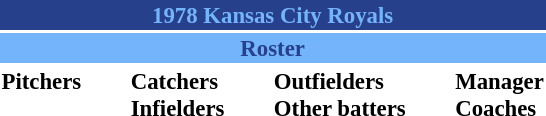<table class="toccolours" style="font-size: 95%;">
<tr>
<th colspan="10" style="background-color: #27408B; color: #74B4FA; text-align: center;">1978 Kansas City Royals</th>
</tr>
<tr>
<td colspan="10" style="background-color: #74B4FA; color: #27408B; text-align: center;"><strong>Roster</strong></td>
</tr>
<tr>
<td valign="top"><strong>Pitchers</strong><br>













</td>
<td width="25px"></td>
<td valign="top"><strong>Catchers</strong><br>


<strong>Infielders</strong>








</td>
<td width="25px"></td>
<td valign="top"><strong>Outfielders</strong><br>









<strong>Other batters</strong>
</td>
<td width="25px"></td>
<td valign="top"><strong>Manager</strong><br>
<strong>Coaches</strong>



</td>
</tr>
</table>
